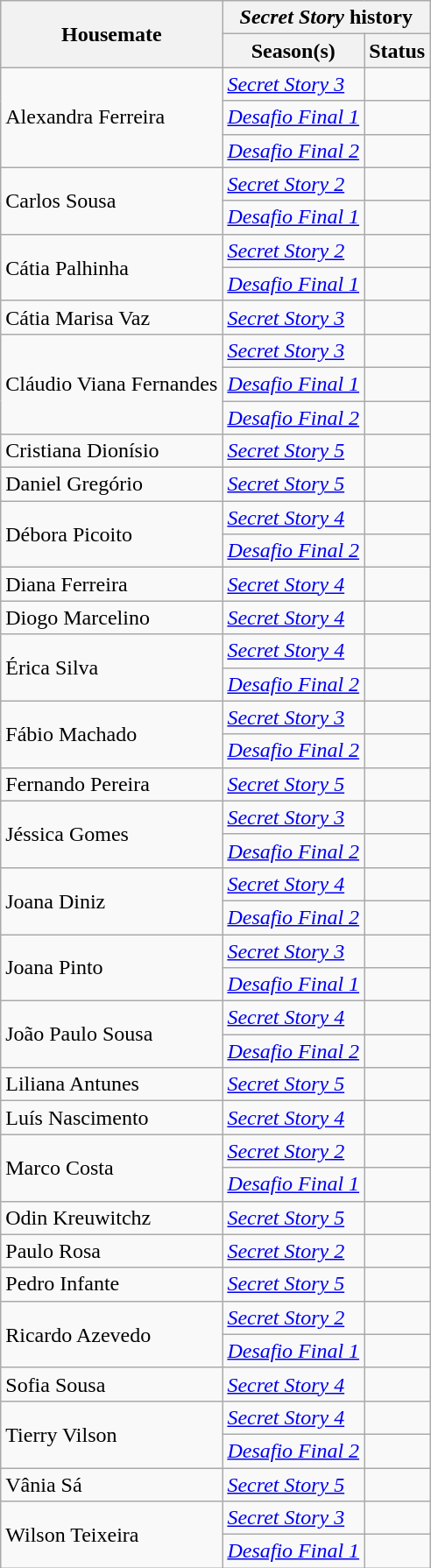<table class="wikitable sortable">
<tr>
<th rowspan=2>Housemate</th>
<th colspan="2"><em>Secret Story</em> history</th>
</tr>
<tr>
<th>Season(s)</th>
<th>Status</th>
</tr>
<tr>
<td rowspan=3>Alexandra Ferreira</td>
<td><em><a href='#'>Secret Story 3</a></em></td>
<td></td>
</tr>
<tr>
<td><em><a href='#'>Desafio Final 1</a></em></td>
<td></td>
</tr>
<tr>
<td><em><a href='#'>Desafio Final 2</a></em></td>
<td></td>
</tr>
<tr>
<td rowspan=2>Carlos Sousa</td>
<td><em><a href='#'>Secret Story 2</a></em></td>
<td></td>
</tr>
<tr>
<td><em><a href='#'>Desafio Final 1</a></em></td>
<td></td>
</tr>
<tr>
<td rowspan=2>Cátia Palhinha</td>
<td><em><a href='#'>Secret Story 2</a></em></td>
<td></td>
</tr>
<tr>
<td><em><a href='#'>Desafio Final 1</a></em></td>
<td></td>
</tr>
<tr>
<td>Cátia Marisa Vaz</td>
<td><em><a href='#'>Secret Story 3</a></em></td>
<td></td>
</tr>
<tr>
<td rowspan=3>Cláudio Viana Fernandes</td>
<td><em><a href='#'>Secret Story 3</a></em></td>
<td></td>
</tr>
<tr>
<td><em><a href='#'>Desafio Final 1</a></em></td>
<td></td>
</tr>
<tr>
<td><em><a href='#'>Desafio Final 2</a></em></td>
<td></td>
</tr>
<tr>
<td>Cristiana Dionísio</td>
<td><em><a href='#'>Secret Story 5</a></em></td>
<td></td>
</tr>
<tr>
<td>Daniel Gregório</td>
<td><em><a href='#'>Secret Story 5</a></em></td>
<td></td>
</tr>
<tr>
<td rowspan=2>Débora Picoito</td>
<td><em><a href='#'>Secret Story 4</a></em></td>
<td></td>
</tr>
<tr>
<td><em><a href='#'>Desafio Final 2</a></em></td>
<td></td>
</tr>
<tr>
<td>Diana Ferreira</td>
<td><em><a href='#'>Secret Story 4</a></em></td>
<td></td>
</tr>
<tr>
<td>Diogo Marcelino</td>
<td><em><a href='#'>Secret Story 4</a></em></td>
<td></td>
</tr>
<tr>
<td rowspan=2>Érica Silva</td>
<td><em><a href='#'>Secret Story 4</a></em></td>
<td></td>
</tr>
<tr>
<td><em><a href='#'>Desafio Final 2</a></em></td>
<td></td>
</tr>
<tr>
<td rowspan=2>Fábio Machado</td>
<td><em><a href='#'>Secret Story 3</a></em></td>
<td></td>
</tr>
<tr>
<td><em><a href='#'>Desafio Final 2</a></em></td>
<td></td>
</tr>
<tr>
<td>Fernando Pereira</td>
<td><em><a href='#'>Secret Story 5</a></em></td>
<td></td>
</tr>
<tr>
<td rowspan=2>Jéssica Gomes</td>
<td><em><a href='#'>Secret Story 3</a></em></td>
<td></td>
</tr>
<tr>
<td><em><a href='#'>Desafio Final 2</a></em></td>
<td></td>
</tr>
<tr>
<td rowspan=2>Joana Diniz</td>
<td><em><a href='#'>Secret Story 4</a></em></td>
<td></td>
</tr>
<tr>
<td><em><a href='#'>Desafio Final 2</a></em></td>
<td></td>
</tr>
<tr>
<td rowspan=2>Joana Pinto</td>
<td><em><a href='#'>Secret Story 3</a></em></td>
<td></td>
</tr>
<tr>
<td><em><a href='#'>Desafio Final 1</a></em></td>
<td></td>
</tr>
<tr>
<td rowspan=2>João Paulo Sousa</td>
<td><em><a href='#'>Secret Story 4</a></em></td>
<td></td>
</tr>
<tr>
<td><em><a href='#'>Desafio Final 2</a></em></td>
<td></td>
</tr>
<tr>
<td>Liliana Antunes</td>
<td><em><a href='#'>Secret Story 5</a></em></td>
<td></td>
</tr>
<tr>
<td>Luís Nascimento</td>
<td><em><a href='#'>Secret Story 4</a></em></td>
<td></td>
</tr>
<tr>
<td rowspan=2>Marco Costa</td>
<td><em><a href='#'>Secret Story 2</a></em></td>
<td></td>
</tr>
<tr>
<td><em><a href='#'>Desafio Final 1</a></em></td>
<td></td>
</tr>
<tr>
<td>Odin Kreuwitchz</td>
<td><em><a href='#'>Secret Story 5</a></em></td>
<td></td>
</tr>
<tr>
<td>Paulo Rosa</td>
<td><em><a href='#'>Secret Story 2</a></em></td>
<td></td>
</tr>
<tr>
<td>Pedro Infante</td>
<td><em><a href='#'>Secret Story 5</a></em></td>
<td></td>
</tr>
<tr>
<td rowspan=2>Ricardo Azevedo</td>
<td><em><a href='#'>Secret Story 2</a></em></td>
<td></td>
</tr>
<tr>
<td><em><a href='#'>Desafio Final 1</a></em></td>
<td></td>
</tr>
<tr>
<td>Sofia Sousa</td>
<td><em><a href='#'>Secret Story 4</a></em></td>
<td></td>
</tr>
<tr>
<td rowspan=2>Tierry Vilson</td>
<td><em><a href='#'>Secret Story 4</a></em></td>
<td></td>
</tr>
<tr>
<td><em><a href='#'>Desafio Final 2</a></em></td>
<td></td>
</tr>
<tr>
<td>Vânia Sá</td>
<td><em><a href='#'>Secret Story 5</a></em></td>
<td></td>
</tr>
<tr>
<td rowspan=2>Wilson Teixeira</td>
<td><em><a href='#'>Secret Story 3</a></em></td>
<td></td>
</tr>
<tr>
<td><em><a href='#'>Desafio Final 1</a></em></td>
<td></td>
</tr>
</table>
